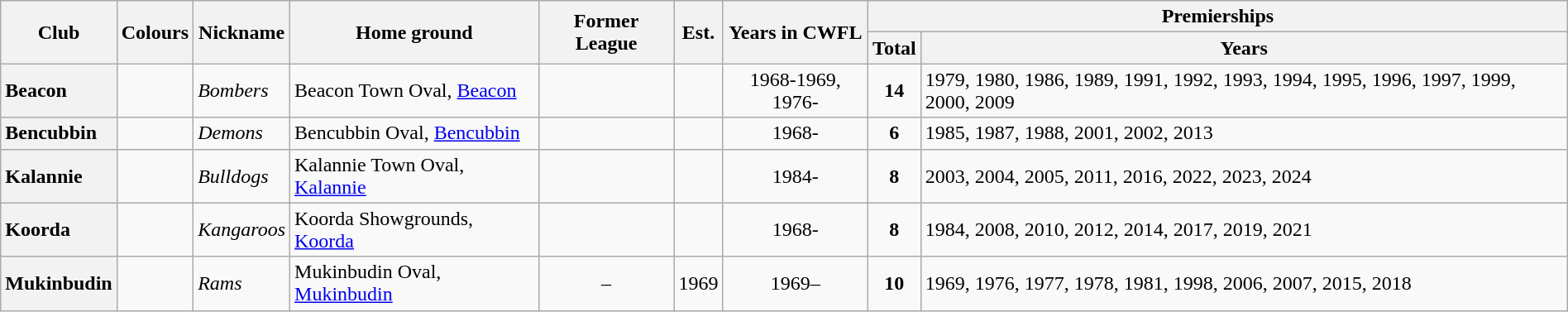<table class="wikitable sortable" style="text-align:center; width:100%">
<tr>
<th rowspan="2">Club</th>
<th rowspan="2">Colours</th>
<th rowspan="2">Nickname</th>
<th rowspan="2">Home ground</th>
<th rowspan="2">Former League</th>
<th rowspan="2">Est.</th>
<th rowspan="2">Years in CWFL</th>
<th colspan="2">Premierships</th>
</tr>
<tr>
<th>Total</th>
<th>Years</th>
</tr>
<tr>
<th style="text-align:left">Beacon</th>
<td></td>
<td align="left"><em>Bombers</em></td>
<td align="left">Beacon Town Oval, <a href='#'>Beacon</a></td>
<td></td>
<td></td>
<td>1968-1969, 1976-</td>
<td><strong>14</strong></td>
<td align="left">1979, 1980, 1986, 1989, 1991, 1992, 1993, 1994, 1995, 1996, 1997, 1999, 2000, 2009</td>
</tr>
<tr>
<th style="text-align:left">Bencubbin</th>
<td></td>
<td align="left"><em>Demons</em></td>
<td align="left">Bencubbin Oval, <a href='#'>Bencubbin</a></td>
<td></td>
<td></td>
<td>1968-</td>
<td><strong>6</strong></td>
<td align="left">1985, 1987, 1988, 2001, 2002, 2013</td>
</tr>
<tr>
<th style="text-align:left">Kalannie</th>
<td></td>
<td align="left"><em>Bulldogs</em></td>
<td align="left">Kalannie Town Oval, <a href='#'>Kalannie</a></td>
<td></td>
<td></td>
<td>1984-</td>
<td><strong>8</strong></td>
<td align="left">2003, 2004, 2005, 2011, 2016, 2022, 2023, 2024</td>
</tr>
<tr>
<th style="text-align:left">Koorda</th>
<td></td>
<td align="left"><em>Kangaroos</em></td>
<td align="left">Koorda Showgrounds, <a href='#'>Koorda</a></td>
<td></td>
<td></td>
<td>1968-</td>
<td><strong>8</strong></td>
<td align="left">1984, 2008, 2010, 2012, 2014, 2017, 2019, 2021</td>
</tr>
<tr>
<th style="text-align:left">Mukinbudin</th>
<td></td>
<td align="left"><em>Rams</em></td>
<td align="left">Mukinbudin Oval, <a href='#'>Mukinbudin</a></td>
<td>–</td>
<td>1969</td>
<td>1969–</td>
<td><strong>10</strong></td>
<td align="left">1969, 1976, 1977, 1978, 1981, 1998, 2006, 2007, 2015, 2018</td>
</tr>
</table>
